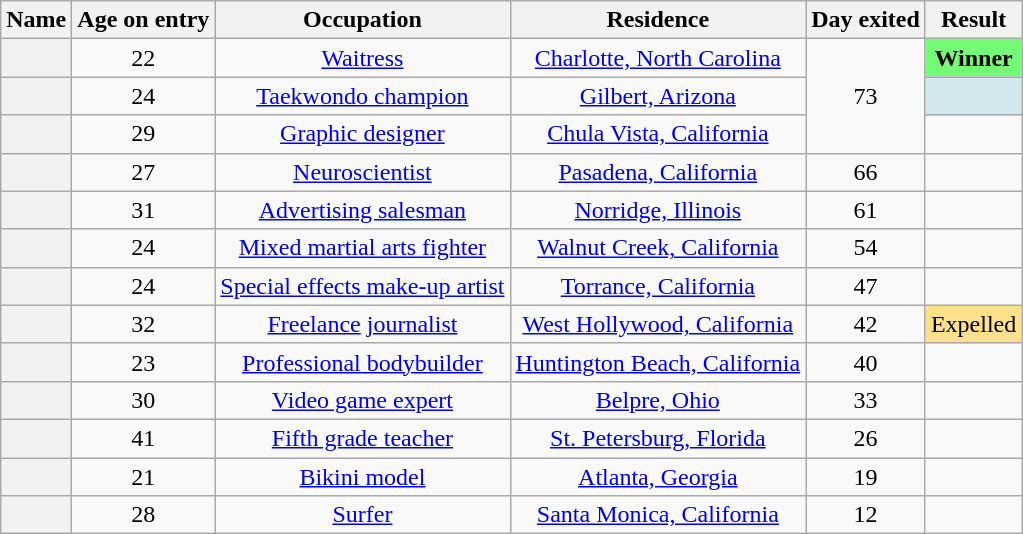<table class="wikitable sortable" style="text-align:center;">
<tr>
<th scope="col">Name</th>
<th scope="col">Age on entry</th>
<th scope="col" class="unsortable">Occupation</th>
<th scope="col" class="unsortable">Residence</th>
<th scope="col">Day exited</th>
<th scope="col" class="unsortable">Result</th>
</tr>
<tr>
<th scope="row"></th>
<td>22</td>
<td><a href='#'>Waitress</a></td>
<td><a href='#'>Charlotte, North Carolina</a></td>
<td rowspan="3">73</td>
<td bgcolor="73FB76"><strong>Winner</strong></td>
</tr>
<tr>
<th scope="row"></th>
<td>24</td>
<td><a href='#'>Taekwondo champion</a></td>
<td><a href='#'>Gilbert, Arizona</a></td>
<td bgcolor="D1E8EF"></td>
</tr>
<tr>
<th scope="row"></th>
<td>29</td>
<td><a href='#'>Graphic designer</a></td>
<td><a href='#'>Chula Vista, California</a></td>
<td></td>
</tr>
<tr>
<th scope="row"></th>
<td>27</td>
<td><a href='#'>Neuroscientist</a></td>
<td><a href='#'>Pasadena, California</a></td>
<td>66</td>
<td></td>
</tr>
<tr>
<th scope="row"></th>
<td>31</td>
<td><a href='#'>Advertising salesman</a></td>
<td><a href='#'>Norridge, Illinois</a></td>
<td>61</td>
<td></td>
</tr>
<tr>
<th scope="row"></th>
<td>24</td>
<td><a href='#'>Mixed martial arts fighter</a></td>
<td><a href='#'>Walnut Creek, California</a></td>
<td>54</td>
<td></td>
</tr>
<tr>
<th scope="row"></th>
<td>24</td>
<td><a href='#'>Special effects make-up artist</a></td>
<td><a href='#'>Torrance, California</a></td>
<td>47</td>
<td></td>
</tr>
<tr>
<th scope="row"></th>
<td>32</td>
<td><a href='#'>Freelance</a> <a href='#'>journalist</a></td>
<td><a href='#'>West Hollywood, California</a></td>
<td>42</td>
<td bgcolor="FFE08B">Expelled</td>
</tr>
<tr>
<th scope="row" style="font-weight:normal"><strong></strong><br><em></em></th>
<td>23</td>
<td><a href='#'>Professional bodybuilder</a></td>
<td><a href='#'>Huntington Beach, California</a></td>
<td>40</td>
<td></td>
</tr>
<tr>
<th scope="row"></th>
<td>30</td>
<td><a href='#'>Video game expert</a></td>
<td><a href='#'>Belpre, Ohio</a></td>
<td>33</td>
<td></td>
</tr>
<tr>
<th scope="row"></th>
<td>41</td>
<td><a href='#'>Fifth grade teacher</a></td>
<td><a href='#'>St. Petersburg, Florida</a></td>
<td>26</td>
<td></td>
</tr>
<tr>
<th scope="row"></th>
<td>21</td>
<td><a href='#'>Bikini model</a></td>
<td><a href='#'>Atlanta, Georgia</a></td>
<td>19</td>
<td></td>
</tr>
<tr>
<th scope="row"></th>
<td>28</td>
<td><a href='#'>Surfer</a></td>
<td><a href='#'>Santa Monica, California</a></td>
<td>12</td>
<td></td>
</tr>
</table>
